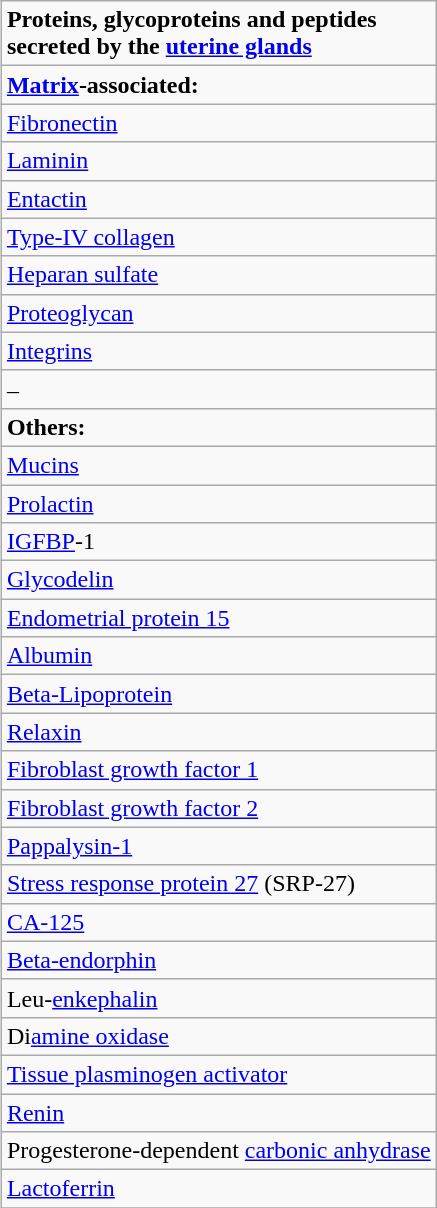<table class="wikitable" style="float:right;margin-left:10px">
<tr>
<td><strong>Proteins, glycoproteins and peptides</strong><br><strong>secreted by the <a href='#'>uterine glands</a></strong></td>
</tr>
<tr>
<td><strong><a href='#'>Matrix</a>-associated:</strong></td>
</tr>
<tr>
<td><a href='#'>Fibronectin</a></td>
</tr>
<tr>
<td><a href='#'>Laminin</a></td>
</tr>
<tr>
<td><a href='#'>Entactin</a></td>
</tr>
<tr>
<td><a href='#'>Type-IV collagen</a></td>
</tr>
<tr>
<td><a href='#'>Heparan sulfate</a></td>
</tr>
<tr>
<td><a href='#'>Proteoglycan</a></td>
</tr>
<tr>
<td><a href='#'>Integrins</a></td>
</tr>
<tr>
<td>–</td>
</tr>
<tr>
<td><strong>Others:</strong></td>
</tr>
<tr>
<td><a href='#'>Mucins</a></td>
</tr>
<tr>
<td><a href='#'>Prolactin</a></td>
</tr>
<tr>
<td><a href='#'>IGFBP</a>-1</td>
</tr>
<tr>
<td><a href='#'>Glycodelin</a></td>
</tr>
<tr>
<td><a href='#'>Endometrial protein 15</a></td>
</tr>
<tr>
<td><a href='#'>Albumin</a></td>
</tr>
<tr>
<td><a href='#'>Beta-Lipoprotein</a></td>
</tr>
<tr>
<td><a href='#'>Relaxin</a></td>
</tr>
<tr>
<td><a href='#'>Fibroblast growth factor 1</a></td>
</tr>
<tr>
<td><a href='#'>Fibroblast growth factor 2</a></td>
</tr>
<tr>
<td><a href='#'>Pappalysin-1</a></td>
</tr>
<tr>
<td><a href='#'>Stress response protein 27</a> (SRP-27)</td>
</tr>
<tr>
<td><a href='#'>CA-125</a></td>
</tr>
<tr>
<td><a href='#'>Beta-endorphin</a></td>
</tr>
<tr>
<td>Leu-<a href='#'>enkephalin</a></td>
</tr>
<tr>
<td>Di<a href='#'>amine oxidase</a></td>
</tr>
<tr>
<td><a href='#'>Tissue plasminogen activator</a></td>
</tr>
<tr>
<td><a href='#'>Renin</a></td>
</tr>
<tr>
<td>Progesterone-dependent <a href='#'>carbonic anhydrase</a></td>
</tr>
<tr>
<td><a href='#'>Lactoferrin</a></td>
</tr>
<tr>
</tr>
</table>
